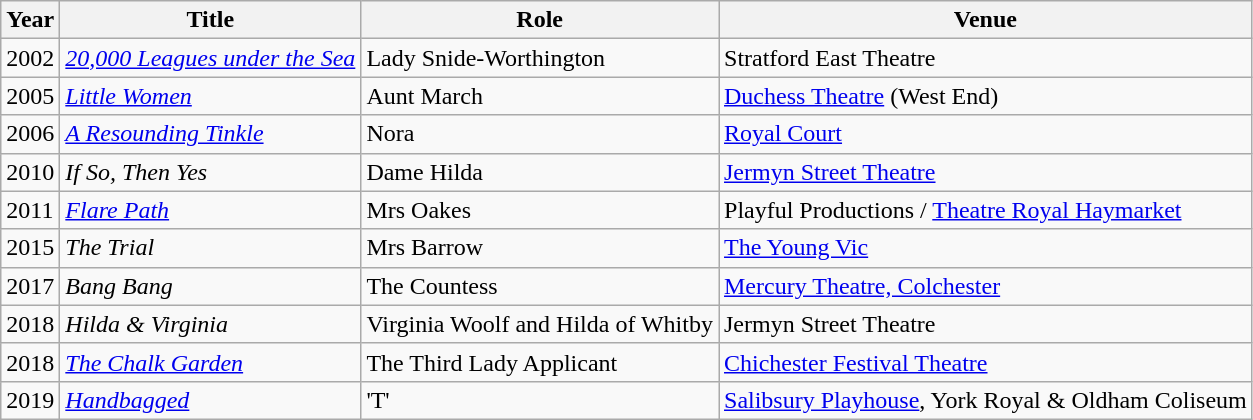<table class="wikitable">
<tr>
<th>Year</th>
<th>Title</th>
<th>Role</th>
<th>Venue</th>
</tr>
<tr>
<td>2002</td>
<td><a href='#'><em>20,000 Leagues under the Sea</em></a></td>
<td>Lady Snide-Worthington</td>
<td>Stratford East Theatre</td>
</tr>
<tr>
<td>2005</td>
<td><em><a href='#'>Little Women</a></em></td>
<td>Aunt March</td>
<td><a href='#'>Duchess Theatre</a> (West End)</td>
</tr>
<tr>
<td>2006</td>
<td><em><a href='#'>A Resounding Tinkle</a></em></td>
<td>Nora</td>
<td><a href='#'>Royal Court</a></td>
</tr>
<tr>
<td>2010</td>
<td><em>If So, Then Yes</em></td>
<td>Dame Hilda</td>
<td><a href='#'>Jermyn Street Theatre</a></td>
</tr>
<tr>
<td>2011</td>
<td><em><a href='#'>Flare Path</a></em></td>
<td>Mrs Oakes</td>
<td>Playful Productions / <a href='#'>Theatre Royal Haymarket</a></td>
</tr>
<tr>
<td>2015</td>
<td><em>The Trial</em></td>
<td>Mrs Barrow</td>
<td><a href='#'>The Young Vic</a></td>
</tr>
<tr>
<td>2017</td>
<td><em>Bang Bang</em></td>
<td>The Countess</td>
<td><a href='#'>Mercury Theatre, Colchester</a></td>
</tr>
<tr>
<td>2018</td>
<td><em>Hilda & Virginia</em></td>
<td>Virginia Woolf and Hilda of Whitby</td>
<td>Jermyn Street Theatre</td>
</tr>
<tr>
<td>2018</td>
<td><em><a href='#'>The Chalk Garden</a></em></td>
<td>The Third Lady Applicant</td>
<td><a href='#'>Chichester Festival Theatre</a></td>
</tr>
<tr>
<td>2019</td>
<td><em><a href='#'>Handbagged</a></em></td>
<td>'T'</td>
<td><a href='#'>Salibsury Playhouse</a>, York Royal & Oldham Coliseum</td>
</tr>
</table>
